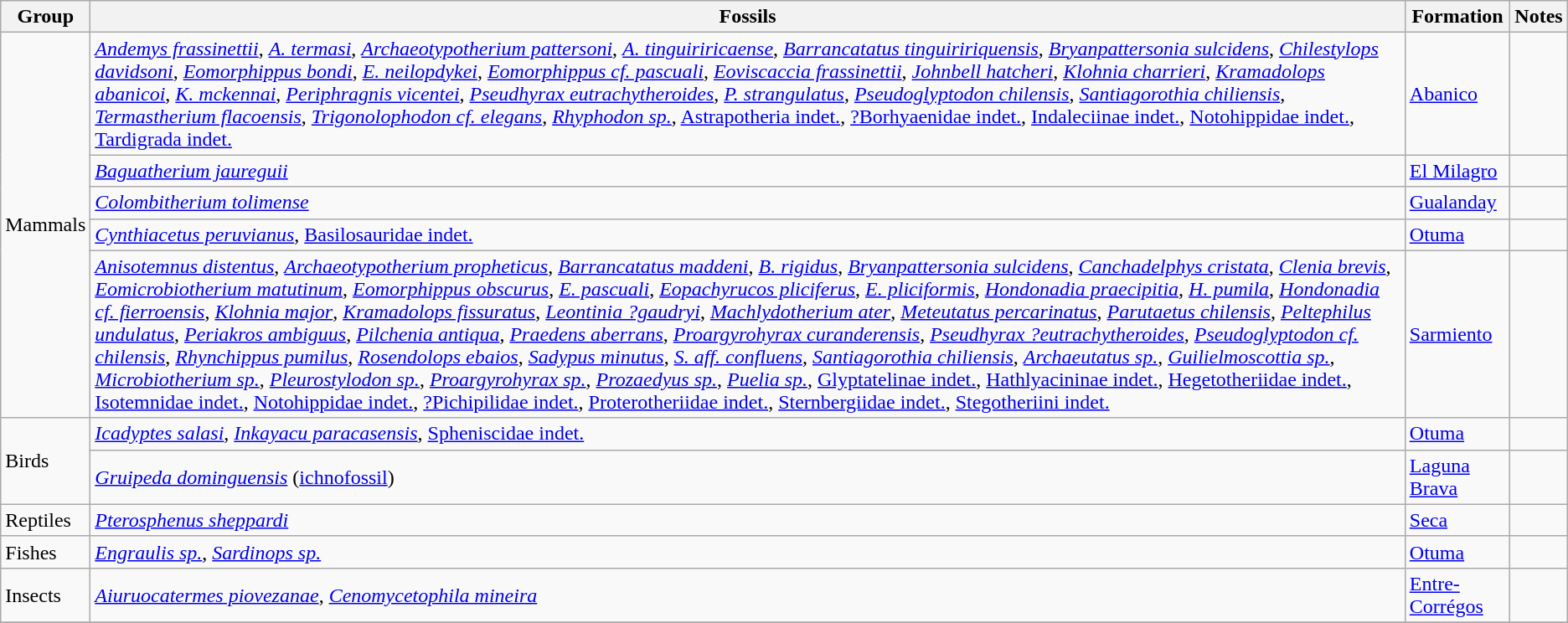<table class="wikitable sortable">
<tr>
<th>Group</th>
<th>Fossils</th>
<th>Formation</th>
<th class=unsortable>Notes</th>
</tr>
<tr>
<td rowspan=5>Mammals</td>
<td><em><a href='#'>Andemys frassinettii</a></em>, <em><a href='#'>A. termasi</a></em>, <em><a href='#'>Archaeotypotherium pattersoni</a></em>, <em><a href='#'>A. tinguiriricaense</a></em>, <em><a href='#'>Barrancatatus tinguiririquensis</a></em>, <em><a href='#'>Bryanpattersonia sulcidens</a></em>, <em><a href='#'>Chilestylops davidsoni</a></em>, <em><a href='#'>Eomorphippus bondi</a></em>, <em><a href='#'>E. neilopdykei</a></em>, <em><a href='#'>Eomorphippus cf. pascuali</a></em>, <em><a href='#'>Eoviscaccia frassinettii</a></em>, <em><a href='#'>Johnbell hatcheri</a></em>, <em><a href='#'>Klohnia charrieri</a></em>, <em><a href='#'>Kramadolops abanicoi</a></em>, <em><a href='#'>K. mckennai</a></em>, <em><a href='#'>Periphragnis vicentei</a></em>, <em><a href='#'>Pseudhyrax eutrachytheroides</a></em>, <em><a href='#'>P. strangulatus</a></em>, <em><a href='#'>Pseudoglyptodon chilensis</a></em>, <em><a href='#'>Santiagorothia chiliensis</a></em>, <em><a href='#'>Termastherium flacoensis</a></em>, <em><a href='#'>Trigonolophodon cf. elegans</a></em>, <em><a href='#'>Rhyphodon sp.</a></em>, <a href='#'>Astrapotheria indet.</a>, <a href='#'>?Borhyaenidae indet.</a>, <a href='#'>Indaleciinae indet.</a>, <a href='#'>Notohippidae indet.</a>, <a href='#'>Tardigrada indet.</a></td>
<td><a href='#'>Abanico</a></td>
<td></td>
</tr>
<tr>
<td><em><a href='#'>Baguatherium jaureguii</a></em></td>
<td><a href='#'>El Milagro</a></td>
<td></td>
</tr>
<tr>
<td><em><a href='#'>Colombitherium tolimense</a></em></td>
<td><a href='#'>Gualanday</a></td>
<td></td>
</tr>
<tr>
<td><em><a href='#'>Cynthiacetus peruvianus</a></em>, <a href='#'>Basilosauridae indet.</a></td>
<td><a href='#'>Otuma</a></td>
<td></td>
</tr>
<tr>
<td><em><a href='#'>Anisotemnus distentus</a></em>, <em><a href='#'>Archaeotypotherium propheticus</a></em>, <em><a href='#'>Barrancatatus maddeni</a></em>, <em><a href='#'>B. rigidus</a></em>, <em><a href='#'>Bryanpattersonia sulcidens</a></em>, <em><a href='#'>Canchadelphys cristata</a></em>, <em><a href='#'>Clenia brevis</a></em>, <em><a href='#'>Eomicrobiotherium matutinum</a></em>, <em><a href='#'>Eomorphippus obscurus</a></em>, <em><a href='#'>E. pascuali</a></em>, <em><a href='#'>Eopachyrucos pliciferus</a></em>, <em><a href='#'>E. pliciformis</a></em>, <em><a href='#'>Hondonadia praecipitia</a></em>, <em><a href='#'>H. pumila</a></em>, <em><a href='#'>Hondonadia cf. fierroensis</a></em>, <em><a href='#'>Klohnia major</a></em>, <em><a href='#'>Kramadolops fissuratus</a></em>, <em><a href='#'>Leontinia ?gaudryi</a></em>, <em><a href='#'>Machlydotherium ater</a></em>, <em><a href='#'>Meteutatus percarinatus</a></em>, <em><a href='#'>Parutaetus chilensis</a></em>, <em><a href='#'>Peltephilus undulatus</a></em>, <em><a href='#'>Periakros ambiguus</a></em>, <em><a href='#'>Pilchenia antiqua</a></em>, <em><a href='#'>Praedens aberrans</a></em>, <em><a href='#'>Proargyrohyrax curanderensis</a></em>, <em><a href='#'>Pseudhyrax ?eutrachytheroides</a></em>, <em><a href='#'>Pseudoglyptodon cf. chilensis</a></em>, <em><a href='#'>Rhynchippus pumilus</a></em>, <em><a href='#'>Rosendolops ebaios</a></em>, <em><a href='#'>Sadypus minutus</a></em>, <em><a href='#'>S. aff. confluens</a></em>, <em><a href='#'>Santiagorothia chiliensis</a></em>, <em><a href='#'>Archaeutatus sp.</a></em>, <em><a href='#'>Guilielmoscottia sp.</a></em>, <em><a href='#'>Microbiotherium sp.</a></em>, <em><a href='#'>Pleurostylodon sp.</a></em>, <em><a href='#'>Proargyrohyrax sp.</a></em>, <em><a href='#'>Prozaedyus sp.</a></em>, <em><a href='#'>Puelia sp.</a></em>, <a href='#'>Glyptatelinae indet.</a>, <a href='#'>Hathlyacininae indet.</a>, <a href='#'>Hegetotheriidae indet.</a>, <a href='#'>Isotemnidae indet.</a>, <a href='#'>Notohippidae indet.</a>, <a href='#'>?Pichipilidae indet.</a>, <a href='#'>Proterotheriidae indet.</a>, <a href='#'>Sternbergiidae indet.</a>, <a href='#'>Stegotheriini indet.</a></td>
<td><a href='#'>Sarmiento</a></td>
<td></td>
</tr>
<tr>
<td rowspan=2>Birds</td>
<td><em><a href='#'>Icadyptes salasi</a></em>, <em><a href='#'>Inkayacu paracasensis</a></em>, <a href='#'>Spheniscidae indet.</a></td>
<td><a href='#'>Otuma</a></td>
<td></td>
</tr>
<tr>
<td><em><a href='#'>Gruipeda dominguensis</a></em> (<a href='#'>ichnofossil</a>)</td>
<td><a href='#'>Laguna<br>Brava</a></td>
<td></td>
</tr>
<tr>
<td>Reptiles</td>
<td><em><a href='#'>Pterosphenus sheppardi</a></em></td>
<td><a href='#'>Seca</a></td>
<td></td>
</tr>
<tr>
<td>Fishes</td>
<td><em><a href='#'>Engraulis sp.</a></em>, <em><a href='#'>Sardinops sp.</a></em></td>
<td><a href='#'>Otuma</a></td>
<td></td>
</tr>
<tr>
<td>Insects</td>
<td><em><a href='#'>Aiuruocatermes piovezanae</a></em>, <em><a href='#'>Cenomycetophila mineira</a></em></td>
<td><a href='#'>Entre-Corrégos</a></td>
<td></td>
</tr>
<tr>
</tr>
</table>
